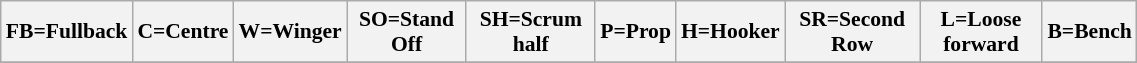<table class="wikitable" style="font-size:90%;" width="60%">
<tr>
<th>FB=Fullback</th>
<th>C=Centre</th>
<th>W=Winger</th>
<th>SO=Stand Off</th>
<th>SH=Scrum half</th>
<th>P=Prop</th>
<th>H=Hooker</th>
<th>SR=Second Row</th>
<th>L=Loose forward</th>
<th>B=Bench</th>
</tr>
<tr>
</tr>
</table>
